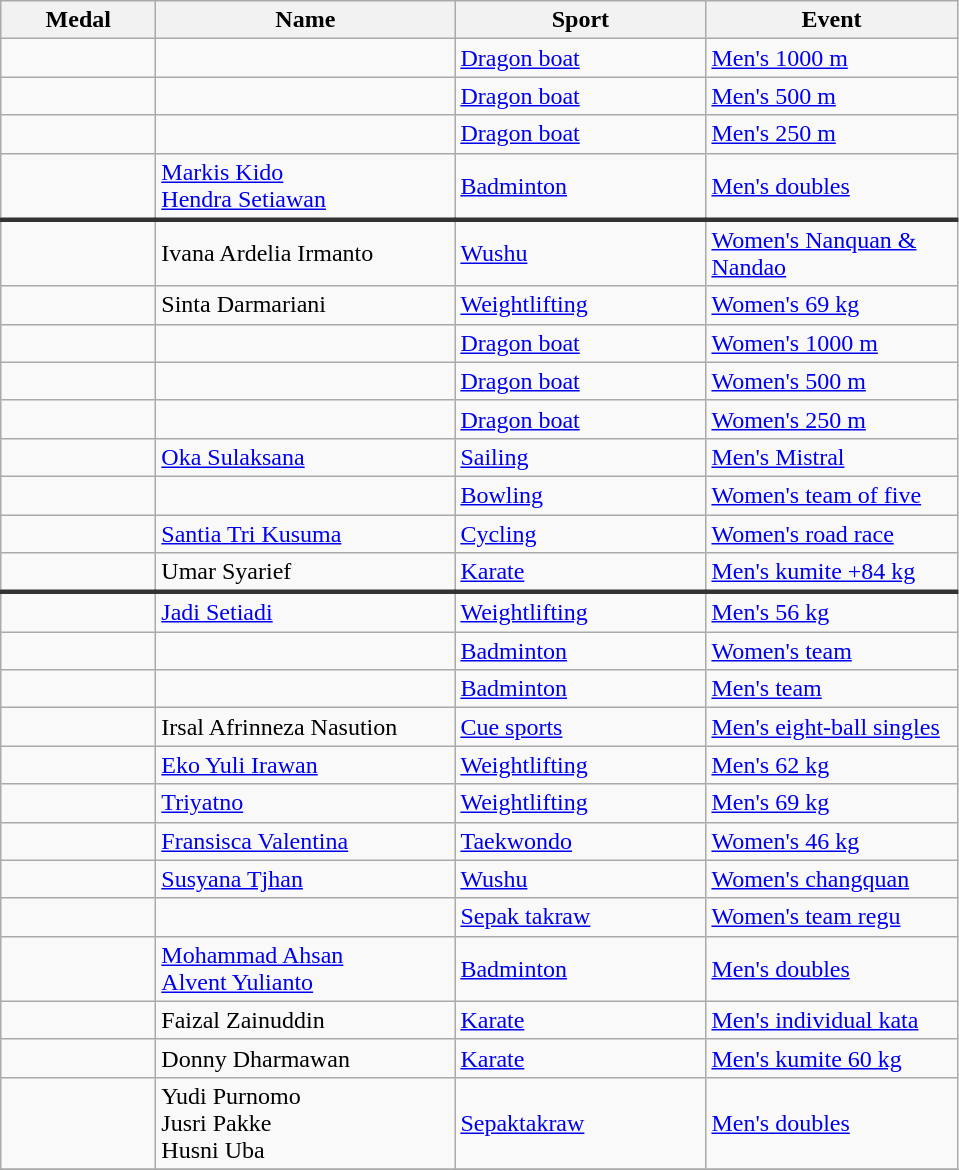<table class="wikitable sortable">
<tr>
<th style="width:6em">Medal</th>
<th style="width:12em">Name</th>
<th style="width:10em">Sport</th>
<th style="width:10em">Event</th>
</tr>
<tr>
<td></td>
<td></td>
<td> <a href='#'>Dragon boat</a></td>
<td><a href='#'>Men's 1000 m</a></td>
</tr>
<tr>
<td></td>
<td></td>
<td> <a href='#'>Dragon boat</a></td>
<td><a href='#'>Men's 500 m</a></td>
</tr>
<tr>
<td></td>
<td></td>
<td> <a href='#'>Dragon boat</a></td>
<td><a href='#'>Men's 250 m</a></td>
</tr>
<tr>
<td></td>
<td><a href='#'>Markis Kido</a><br><a href='#'>Hendra Setiawan</a></td>
<td> <a href='#'>Badminton</a></td>
<td><a href='#'>Men's doubles</a></td>
</tr>
<tr style="border-top: 3px solid #333333;">
<td></td>
<td>Ivana Ardelia Irmanto</td>
<td> <a href='#'>Wushu</a></td>
<td><a href='#'>Women's Nanquan & Nandao</a></td>
</tr>
<tr>
<td></td>
<td>Sinta Darmariani</td>
<td> <a href='#'>Weightlifting</a></td>
<td><a href='#'>Women's 69 kg</a></td>
</tr>
<tr>
<td></td>
<td></td>
<td> <a href='#'>Dragon boat</a></td>
<td><a href='#'>Women's 1000 m</a></td>
</tr>
<tr>
<td></td>
<td></td>
<td> <a href='#'>Dragon boat</a></td>
<td><a href='#'>Women's 500 m</a></td>
</tr>
<tr>
<td></td>
<td></td>
<td> <a href='#'>Dragon boat</a></td>
<td><a href='#'>Women's 250 m</a></td>
</tr>
<tr>
<td></td>
<td><a href='#'>Oka Sulaksana</a></td>
<td> <a href='#'>Sailing</a></td>
<td><a href='#'>Men's Mistral</a></td>
</tr>
<tr>
<td></td>
<td></td>
<td> <a href='#'>Bowling</a></td>
<td><a href='#'>Women's team of five</a></td>
</tr>
<tr>
<td></td>
<td><a href='#'>Santia Tri Kusuma</a></td>
<td> <a href='#'>Cycling</a></td>
<td><a href='#'>Women's road race</a></td>
</tr>
<tr>
<td></td>
<td>Umar Syarief</td>
<td> <a href='#'>Karate</a></td>
<td><a href='#'>Men's kumite +84 kg</a></td>
</tr>
<tr style="border-top: 3px solid #333333;">
<td></td>
<td><a href='#'>Jadi Setiadi</a></td>
<td> <a href='#'>Weightlifting</a></td>
<td><a href='#'>Men's 56 kg</a></td>
</tr>
<tr>
<td></td>
<td></td>
<td> <a href='#'>Badminton</a></td>
<td><a href='#'>Women's team</a></td>
</tr>
<tr>
<td></td>
<td></td>
<td> <a href='#'>Badminton</a></td>
<td><a href='#'>Men's team</a></td>
</tr>
<tr>
<td></td>
<td>Irsal Afrinneza Nasution</td>
<td> <a href='#'>Cue sports</a></td>
<td><a href='#'>Men's eight-ball singles</a></td>
</tr>
<tr>
<td></td>
<td><a href='#'>Eko Yuli Irawan</a></td>
<td> <a href='#'>Weightlifting</a></td>
<td><a href='#'>Men's 62 kg</a></td>
</tr>
<tr>
<td></td>
<td><a href='#'>Triyatno</a></td>
<td> <a href='#'>Weightlifting</a></td>
<td><a href='#'>Men's 69 kg</a></td>
</tr>
<tr>
<td></td>
<td><a href='#'>Fransisca Valentina</a></td>
<td> <a href='#'>Taekwondo</a></td>
<td><a href='#'>Women's 46 kg</a></td>
</tr>
<tr>
<td></td>
<td><a href='#'>Susyana Tjhan</a></td>
<td> <a href='#'>Wushu</a></td>
<td><a href='#'>Women's changquan</a></td>
</tr>
<tr>
<td></td>
<td></td>
<td> <a href='#'>Sepak takraw</a></td>
<td><a href='#'>Women's team regu</a></td>
</tr>
<tr>
<td></td>
<td><a href='#'>Mohammad Ahsan</a><br><a href='#'>Alvent Yulianto</a></td>
<td> <a href='#'>Badminton</a></td>
<td><a href='#'>Men's doubles</a></td>
</tr>
<tr>
<td></td>
<td>Faizal Zainuddin</td>
<td> <a href='#'>Karate</a></td>
<td><a href='#'>Men's individual kata</a></td>
</tr>
<tr>
<td></td>
<td>Donny Dharmawan</td>
<td> <a href='#'>Karate</a></td>
<td><a href='#'>Men's kumite 60 kg</a></td>
</tr>
<tr>
<td></td>
<td>Yudi Purnomo <br> Jusri Pakke <br> Husni Uba</td>
<td> <a href='#'>Sepaktakraw</a></td>
<td><a href='#'>Men's doubles</a></td>
</tr>
<tr>
</tr>
</table>
